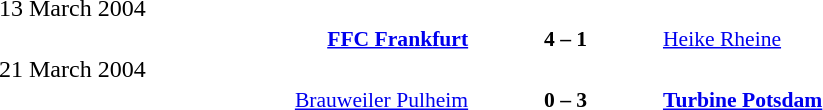<table width=100% cellspacing=1>
<tr>
<th width=25%></th>
<th width=10%></th>
<th width=25%></th>
<th></th>
</tr>
<tr>
<td>13 March 2004</td>
</tr>
<tr style=font-size:90%>
<td align=right><strong><a href='#'>FFC Frankfurt</a></strong></td>
<td align=center><strong>4 – 1</strong></td>
<td><a href='#'>Heike Rheine</a></td>
</tr>
<tr>
<td>21 March 2004</td>
</tr>
<tr style=font-size:90%>
<td align=right><a href='#'>Brauweiler Pulheim</a></td>
<td align=center><strong>0 – 3</strong></td>
<td><strong><a href='#'>Turbine Potsdam</a></strong></td>
</tr>
</table>
